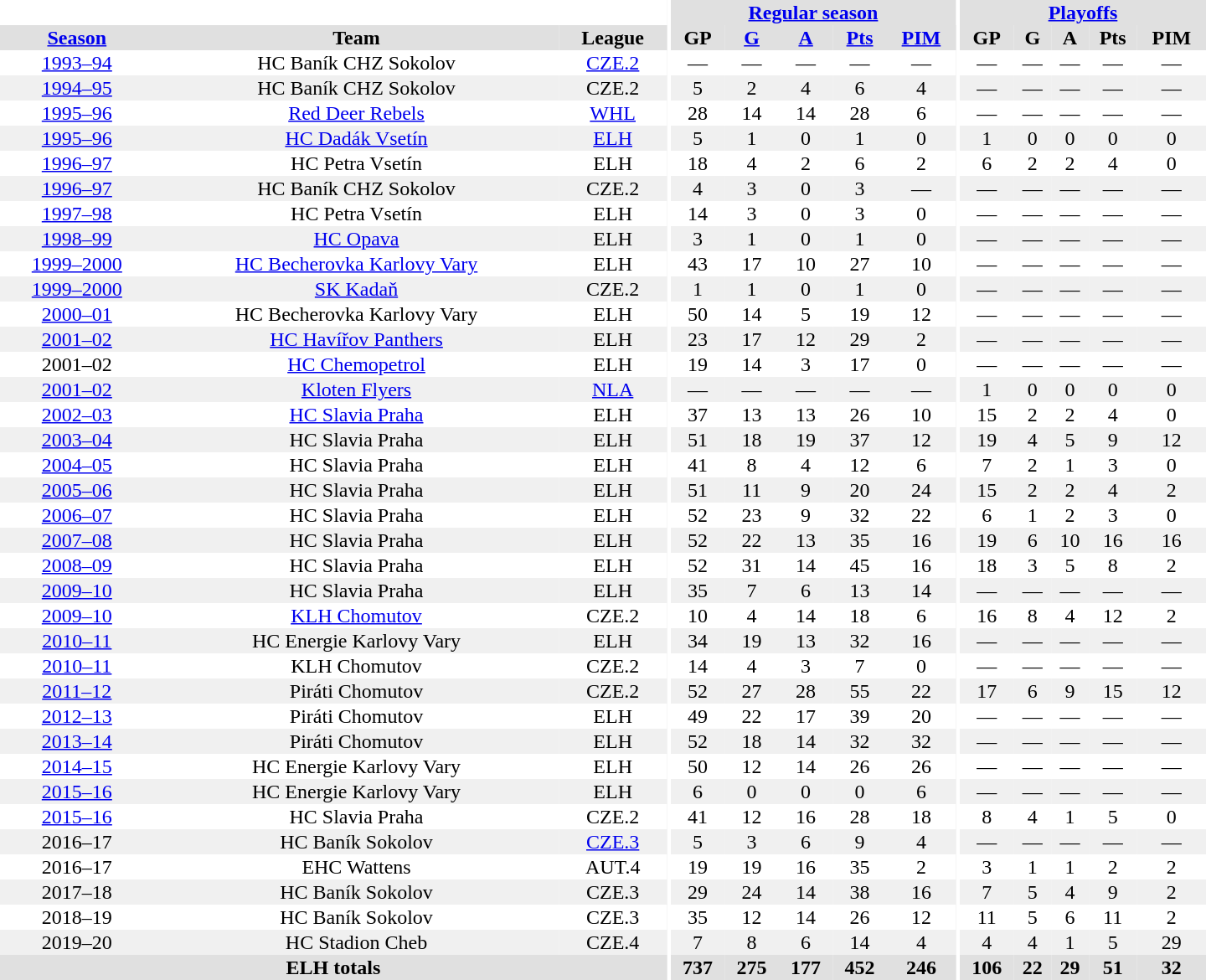<table border="0" cellpadding="1" cellspacing="0" style="text-align:center; width:60em">
<tr bgcolor="#e0e0e0">
<th colspan="3" bgcolor="#ffffff"></th>
<th rowspan="99" bgcolor="#ffffff"></th>
<th colspan="5"><a href='#'>Regular season</a></th>
<th rowspan="99" bgcolor="#ffffff"></th>
<th colspan="5"><a href='#'>Playoffs</a></th>
</tr>
<tr bgcolor="#e0e0e0">
<th><a href='#'>Season</a></th>
<th>Team</th>
<th>League</th>
<th>GP</th>
<th><a href='#'>G</a></th>
<th><a href='#'>A</a></th>
<th><a href='#'>Pts</a></th>
<th><a href='#'>PIM</a></th>
<th>GP</th>
<th>G</th>
<th>A</th>
<th>Pts</th>
<th>PIM</th>
</tr>
<tr>
<td><a href='#'>1993–94</a></td>
<td>HC Baník CHZ Sokolov</td>
<td><a href='#'>CZE.2</a></td>
<td>—</td>
<td>—</td>
<td>—</td>
<td>—</td>
<td>—</td>
<td>—</td>
<td>—</td>
<td>—</td>
<td>—</td>
<td>—</td>
</tr>
<tr bgcolor="#f0f0f0">
<td><a href='#'>1994–95</a></td>
<td>HC Baník CHZ Sokolov</td>
<td>CZE.2</td>
<td>5</td>
<td>2</td>
<td>4</td>
<td>6</td>
<td>4</td>
<td>—</td>
<td>—</td>
<td>—</td>
<td>—</td>
<td>—</td>
</tr>
<tr>
<td><a href='#'>1995–96</a></td>
<td><a href='#'>Red Deer Rebels</a></td>
<td><a href='#'>WHL</a></td>
<td>28</td>
<td>14</td>
<td>14</td>
<td>28</td>
<td>6</td>
<td>—</td>
<td>—</td>
<td>—</td>
<td>—</td>
<td>—</td>
</tr>
<tr bgcolor="#f0f0f0">
<td><a href='#'>1995–96</a></td>
<td><a href='#'>HC Dadák Vsetín</a></td>
<td><a href='#'>ELH</a></td>
<td>5</td>
<td>1</td>
<td>0</td>
<td>1</td>
<td>0</td>
<td>1</td>
<td>0</td>
<td>0</td>
<td>0</td>
<td>0</td>
</tr>
<tr>
<td><a href='#'>1996–97</a></td>
<td>HC Petra Vsetín</td>
<td>ELH</td>
<td>18</td>
<td>4</td>
<td>2</td>
<td>6</td>
<td>2</td>
<td>6</td>
<td>2</td>
<td>2</td>
<td>4</td>
<td>0</td>
</tr>
<tr bgcolor="#f0f0f0">
<td><a href='#'>1996–97</a></td>
<td>HC Baník CHZ Sokolov</td>
<td>CZE.2</td>
<td>4</td>
<td>3</td>
<td>0</td>
<td>3</td>
<td>—</td>
<td>—</td>
<td>—</td>
<td>—</td>
<td>—</td>
<td>—</td>
</tr>
<tr>
<td><a href='#'>1997–98</a></td>
<td>HC Petra Vsetín</td>
<td>ELH</td>
<td>14</td>
<td>3</td>
<td>0</td>
<td>3</td>
<td>0</td>
<td>—</td>
<td>—</td>
<td>—</td>
<td>—</td>
<td>—</td>
</tr>
<tr bgcolor="#f0f0f0">
<td><a href='#'>1998–99</a></td>
<td><a href='#'>HC Opava</a></td>
<td>ELH</td>
<td>3</td>
<td>1</td>
<td>0</td>
<td>1</td>
<td>0</td>
<td>—</td>
<td>—</td>
<td>—</td>
<td>—</td>
<td>—</td>
</tr>
<tr>
<td><a href='#'>1999–2000</a></td>
<td><a href='#'>HC Becherovka Karlovy Vary</a></td>
<td>ELH</td>
<td>43</td>
<td>17</td>
<td>10</td>
<td>27</td>
<td>10</td>
<td>—</td>
<td>—</td>
<td>—</td>
<td>—</td>
<td>—</td>
</tr>
<tr bgcolor="#f0f0f0">
<td><a href='#'>1999–2000</a></td>
<td><a href='#'>SK Kadaň</a></td>
<td>CZE.2</td>
<td>1</td>
<td>1</td>
<td>0</td>
<td>1</td>
<td>0</td>
<td>—</td>
<td>—</td>
<td>—</td>
<td>—</td>
<td>—</td>
</tr>
<tr>
<td><a href='#'>2000–01</a></td>
<td>HC Becherovka Karlovy Vary</td>
<td>ELH</td>
<td>50</td>
<td>14</td>
<td>5</td>
<td>19</td>
<td>12</td>
<td>—</td>
<td>—</td>
<td>—</td>
<td>—</td>
<td>—</td>
</tr>
<tr bgcolor="#f0f0f0">
<td><a href='#'>2001–02</a></td>
<td><a href='#'>HC Havířov Panthers</a></td>
<td>ELH</td>
<td>23</td>
<td>17</td>
<td>12</td>
<td>29</td>
<td>2</td>
<td>—</td>
<td>—</td>
<td>—</td>
<td>—</td>
<td>—</td>
</tr>
<tr>
<td>2001–02</td>
<td><a href='#'>HC Chemopetrol</a></td>
<td>ELH</td>
<td>19</td>
<td>14</td>
<td>3</td>
<td>17</td>
<td>0</td>
<td>—</td>
<td>—</td>
<td>—</td>
<td>—</td>
<td>—</td>
</tr>
<tr bgcolor="#f0f0f0">
<td><a href='#'>2001–02</a></td>
<td><a href='#'>Kloten Flyers</a></td>
<td><a href='#'>NLA</a></td>
<td>—</td>
<td>—</td>
<td>—</td>
<td>—</td>
<td>—</td>
<td>1</td>
<td>0</td>
<td>0</td>
<td>0</td>
<td>0</td>
</tr>
<tr>
<td><a href='#'>2002–03</a></td>
<td><a href='#'>HC Slavia Praha</a></td>
<td>ELH</td>
<td>37</td>
<td>13</td>
<td>13</td>
<td>26</td>
<td>10</td>
<td>15</td>
<td>2</td>
<td>2</td>
<td>4</td>
<td>0</td>
</tr>
<tr bgcolor="#f0f0f0">
<td><a href='#'>2003–04</a></td>
<td>HC Slavia Praha</td>
<td>ELH</td>
<td>51</td>
<td>18</td>
<td>19</td>
<td>37</td>
<td>12</td>
<td>19</td>
<td>4</td>
<td>5</td>
<td>9</td>
<td>12</td>
</tr>
<tr>
<td><a href='#'>2004–05</a></td>
<td>HC Slavia Praha</td>
<td>ELH</td>
<td>41</td>
<td>8</td>
<td>4</td>
<td>12</td>
<td>6</td>
<td>7</td>
<td>2</td>
<td>1</td>
<td>3</td>
<td>0</td>
</tr>
<tr bgcolor="#f0f0f0">
<td><a href='#'>2005–06</a></td>
<td>HC Slavia Praha</td>
<td>ELH</td>
<td>51</td>
<td>11</td>
<td>9</td>
<td>20</td>
<td>24</td>
<td>15</td>
<td>2</td>
<td>2</td>
<td>4</td>
<td>2</td>
</tr>
<tr>
<td><a href='#'>2006–07</a></td>
<td>HC Slavia Praha</td>
<td>ELH</td>
<td>52</td>
<td>23</td>
<td>9</td>
<td>32</td>
<td>22</td>
<td>6</td>
<td>1</td>
<td>2</td>
<td>3</td>
<td>0</td>
</tr>
<tr bgcolor="#f0f0f0">
<td><a href='#'>2007–08</a></td>
<td>HC Slavia Praha</td>
<td>ELH</td>
<td>52</td>
<td>22</td>
<td>13</td>
<td>35</td>
<td>16</td>
<td>19</td>
<td>6</td>
<td>10</td>
<td>16</td>
<td>16</td>
</tr>
<tr>
<td><a href='#'>2008–09</a></td>
<td>HC Slavia Praha</td>
<td>ELH</td>
<td>52</td>
<td>31</td>
<td>14</td>
<td>45</td>
<td>16</td>
<td>18</td>
<td>3</td>
<td>5</td>
<td>8</td>
<td>2</td>
</tr>
<tr bgcolor="#f0f0f0">
<td><a href='#'>2009–10</a></td>
<td>HC Slavia Praha</td>
<td>ELH</td>
<td>35</td>
<td>7</td>
<td>6</td>
<td>13</td>
<td>14</td>
<td>—</td>
<td>—</td>
<td>—</td>
<td>—</td>
<td>—</td>
</tr>
<tr>
<td><a href='#'>2009–10</a></td>
<td><a href='#'>KLH Chomutov</a></td>
<td>CZE.2</td>
<td>10</td>
<td>4</td>
<td>14</td>
<td>18</td>
<td>6</td>
<td>16</td>
<td>8</td>
<td>4</td>
<td>12</td>
<td>2</td>
</tr>
<tr bgcolor="#f0f0f0">
<td><a href='#'>2010–11</a></td>
<td>HC Energie Karlovy Vary</td>
<td>ELH</td>
<td>34</td>
<td>19</td>
<td>13</td>
<td>32</td>
<td>16</td>
<td>—</td>
<td>—</td>
<td>—</td>
<td>—</td>
<td>—</td>
</tr>
<tr>
<td><a href='#'>2010–11</a></td>
<td>KLH Chomutov</td>
<td>CZE.2</td>
<td>14</td>
<td>4</td>
<td>3</td>
<td>7</td>
<td>0</td>
<td>—</td>
<td>—</td>
<td>—</td>
<td>—</td>
<td>—</td>
</tr>
<tr bgcolor="#f0f0f0">
<td><a href='#'>2011–12</a></td>
<td>Piráti Chomutov</td>
<td>CZE.2</td>
<td>52</td>
<td>27</td>
<td>28</td>
<td>55</td>
<td>22</td>
<td>17</td>
<td>6</td>
<td>9</td>
<td>15</td>
<td>12</td>
</tr>
<tr>
<td><a href='#'>2012–13</a></td>
<td>Piráti Chomutov</td>
<td>ELH</td>
<td>49</td>
<td>22</td>
<td>17</td>
<td>39</td>
<td>20</td>
<td>—</td>
<td>—</td>
<td>—</td>
<td>—</td>
<td>—</td>
</tr>
<tr bgcolor="#f0f0f0">
<td><a href='#'>2013–14</a></td>
<td>Piráti Chomutov</td>
<td>ELH</td>
<td>52</td>
<td>18</td>
<td>14</td>
<td>32</td>
<td>32</td>
<td>—</td>
<td>—</td>
<td>—</td>
<td>—</td>
<td>—</td>
</tr>
<tr>
<td><a href='#'>2014–15</a></td>
<td>HC Energie Karlovy Vary</td>
<td>ELH</td>
<td>50</td>
<td>12</td>
<td>14</td>
<td>26</td>
<td>26</td>
<td>—</td>
<td>—</td>
<td>—</td>
<td>—</td>
<td>—</td>
</tr>
<tr bgcolor="#f0f0f0">
<td><a href='#'>2015–16</a></td>
<td>HC Energie Karlovy Vary</td>
<td>ELH</td>
<td>6</td>
<td>0</td>
<td>0</td>
<td>0</td>
<td>6</td>
<td>—</td>
<td>—</td>
<td>—</td>
<td>—</td>
<td>—</td>
</tr>
<tr>
<td><a href='#'>2015–16</a></td>
<td>HC Slavia Praha</td>
<td>CZE.2</td>
<td>41</td>
<td>12</td>
<td>16</td>
<td>28</td>
<td>18</td>
<td>8</td>
<td>4</td>
<td>1</td>
<td>5</td>
<td>0</td>
</tr>
<tr bgcolor="#f0f0f0">
<td>2016–17</td>
<td>HC Baník Sokolov</td>
<td><a href='#'>CZE.3</a></td>
<td>5</td>
<td>3</td>
<td>6</td>
<td>9</td>
<td>4</td>
<td>—</td>
<td>—</td>
<td>—</td>
<td>—</td>
<td>—</td>
</tr>
<tr>
<td>2016–17</td>
<td>EHC Wattens</td>
<td>AUT.4</td>
<td>19</td>
<td>19</td>
<td>16</td>
<td>35</td>
<td>2</td>
<td>3</td>
<td>1</td>
<td>1</td>
<td>2</td>
<td>2</td>
</tr>
<tr bgcolor="#f0f0f0">
<td>2017–18</td>
<td>HC Baník Sokolov</td>
<td>CZE.3</td>
<td>29</td>
<td>24</td>
<td>14</td>
<td>38</td>
<td>16</td>
<td>7</td>
<td>5</td>
<td>4</td>
<td>9</td>
<td>2</td>
</tr>
<tr>
<td>2018–19</td>
<td>HC Baník Sokolov</td>
<td>CZE.3</td>
<td>35</td>
<td>12</td>
<td>14</td>
<td>26</td>
<td>12</td>
<td>11</td>
<td>5</td>
<td>6</td>
<td>11</td>
<td>2</td>
</tr>
<tr bgcolor="#f0f0f0">
<td>2019–20</td>
<td>HC Stadion Cheb</td>
<td>CZE.4</td>
<td>7</td>
<td>8</td>
<td>6</td>
<td>14</td>
<td>4</td>
<td>4</td>
<td>4</td>
<td>1</td>
<td>5</td>
<td>29</td>
</tr>
<tr bgcolor="#e0e0e0">
<th colspan="3">ELH totals</th>
<th>737</th>
<th>275</th>
<th>177</th>
<th>452</th>
<th>246</th>
<th>106</th>
<th>22</th>
<th>29</th>
<th>51</th>
<th>32</th>
</tr>
</table>
